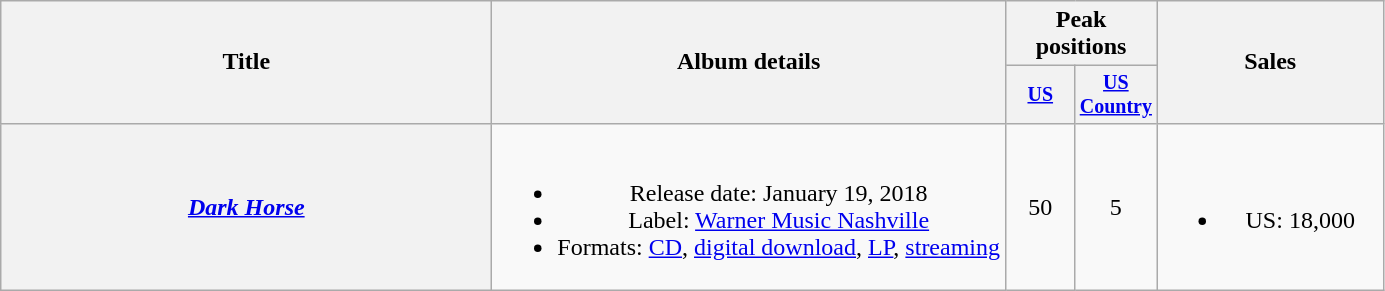<table class="wikitable plainrowheaders" style="text-align:center">
<tr>
<th rowspan="2" style="width:20em;">Title</th>
<th rowspan="2">Album details</th>
<th colspan="2">Peak positions</th>
<th rowspan="2" style="width:9em;">Sales</th>
</tr>
<tr style="font-size:smaller;">
<th width="40"><a href='#'>US</a><br></th>
<th width="40"><a href='#'>US<br> Country</a><br></th>
</tr>
<tr>
<th scope="row"><em><a href='#'>Dark Horse</a></em></th>
<td><br><ul><li>Release date: January 19, 2018</li><li>Label: <a href='#'>Warner Music Nashville</a></li><li>Formats: <a href='#'>CD</a>, <a href='#'>digital download</a>, <a href='#'>LP</a>, <a href='#'>streaming</a></li></ul></td>
<td>50</td>
<td>5</td>
<td><br><ul><li>US: 18,000</li></ul></td>
</tr>
</table>
